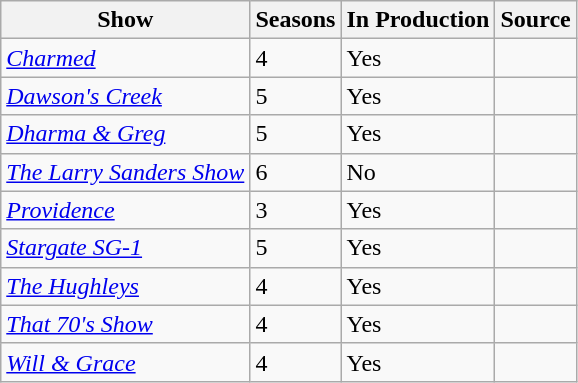<table class="wikitable">
<tr ">
<th>Show</th>
<th>Seasons</th>
<th>In Production</th>
<th>Source</th>
</tr>
<tr>
<td><em><a href='#'>Charmed</a></em></td>
<td>4</td>
<td rowspan="1">Yes</td>
<td></td>
</tr>
<tr>
<td><em><a href='#'>Dawson's Creek</a></em></td>
<td>5</td>
<td rowspan="1">Yes</td>
<td></td>
</tr>
<tr>
<td><em><a href='#'>Dharma & Greg</a></em></td>
<td>5</td>
<td rowspan="1">Yes</td>
<td></td>
</tr>
<tr>
<td><em><a href='#'>The Larry Sanders Show</a></em></td>
<td>6</td>
<td rowspan="1">No</td>
<td></td>
</tr>
<tr>
<td><em><a href='#'>Providence</a></em></td>
<td>3</td>
<td rowspan="1">Yes</td>
<td></td>
</tr>
<tr>
<td><em><a href='#'>Stargate SG-1</a></em></td>
<td>5</td>
<td rowpsan="1">Yes</td>
<td></td>
</tr>
<tr>
<td><em><a href='#'>The Hughleys</a></em></td>
<td>4</td>
<td rowspan="1">Yes</td>
<td></td>
</tr>
<tr>
<td><em><a href='#'>That 70's Show</a></em></td>
<td>4</td>
<td rowspan="1">Yes</td>
<td></td>
</tr>
<tr>
<td><em><a href='#'>Will & Grace</a></em></td>
<td>4</td>
<td rowspan="1">Yes</td>
<td></td>
</tr>
</table>
